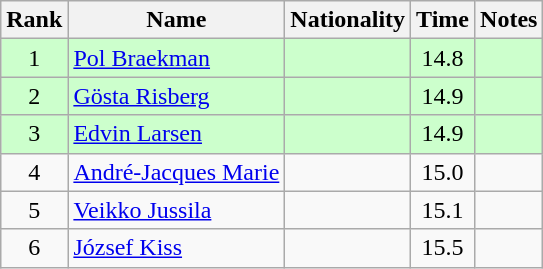<table class="wikitable sortable" style="text-align:center">
<tr>
<th>Rank</th>
<th>Name</th>
<th>Nationality</th>
<th>Time</th>
<th>Notes</th>
</tr>
<tr bgcolor=ccffcc>
<td>1</td>
<td align=left><a href='#'>Pol Braekman</a></td>
<td align=left></td>
<td>14.8</td>
<td></td>
</tr>
<tr bgcolor=ccffcc>
<td>2</td>
<td align=left><a href='#'>Gösta Risberg</a></td>
<td align=left></td>
<td>14.9</td>
<td></td>
</tr>
<tr bgcolor=ccffcc>
<td>3</td>
<td align=left><a href='#'>Edvin Larsen</a></td>
<td align=left></td>
<td>14.9</td>
<td></td>
</tr>
<tr>
<td>4</td>
<td align=left><a href='#'>André-Jacques Marie</a></td>
<td align=left></td>
<td>15.0</td>
<td></td>
</tr>
<tr>
<td>5</td>
<td align=left><a href='#'>Veikko Jussila</a></td>
<td align=left></td>
<td>15.1</td>
<td></td>
</tr>
<tr>
<td>6</td>
<td align=left><a href='#'>József Kiss</a></td>
<td align=left></td>
<td>15.5</td>
<td></td>
</tr>
</table>
